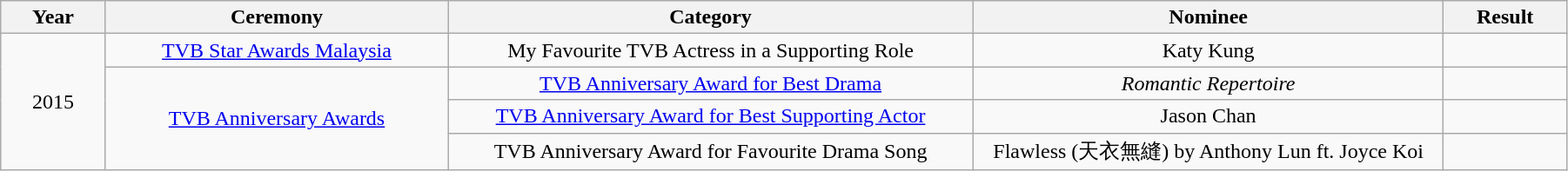<table class="wikitable" style="width:95%;">
<tr>
<th style="width:50px;">Year</th>
<th style="width:180px;">Ceremony</th>
<th style="width:280px;">Category</th>
<th style="width:250px;">Nominee</th>
<th style="width:60px;">Result</th>
</tr>
<tr>
<td align="center"  rowspan=4>2015</td>
<td align="center"><a href='#'>TVB Star Awards Malaysia</a></td>
<td align="center">My Favourite TVB Actress in a Supporting Role</td>
<td align="center">Katy Kung</td>
<td></td>
</tr>
<tr>
<td align="center" rowspan=3><a href='#'>TVB Anniversary Awards</a></td>
<td align="center"><a href='#'>TVB Anniversary Award for Best Drama</a></td>
<td align="center"><em>Romantic Repertoire</em></td>
<td></td>
</tr>
<tr>
<td align="center"><a href='#'>TVB Anniversary Award for Best Supporting Actor</a></td>
<td align="center">Jason Chan</td>
<td></td>
</tr>
<tr>
<td align="center">TVB Anniversary Award for Favourite Drama Song</td>
<td align="center">Flawless (天衣無縫) by Anthony Lun ft. Joyce Koi</td>
<td></td>
</tr>
</table>
